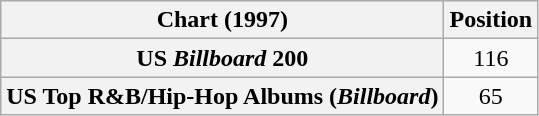<table class="wikitable sortable plainrowheaders" style="text-align:center">
<tr>
<th scope="col">Chart (1997)</th>
<th scope="col">Position</th>
</tr>
<tr>
<th scope="row">US <em>Billboard</em> 200</th>
<td>116</td>
</tr>
<tr>
<th scope="row">US Top R&B/Hip-Hop Albums (<em>Billboard</em>)</th>
<td>65</td>
</tr>
</table>
